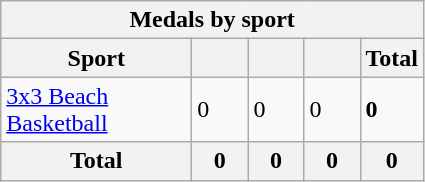<table class="wikitable">
<tr>
<th colspan="5">Medals by sport</th>
</tr>
<tr>
<th width="120">Sport</th>
<th scope="col" width="30"></th>
<th scope="col" width="30"></th>
<th scope="col" width="30"></th>
<th width="30">Total</th>
</tr>
<tr>
<td align="left"><a href='#'>3x3 Beach Basketball</a></td>
<td>0</td>
<td>0</td>
<td>0</td>
<td><strong>0</strong></td>
</tr>
<tr class="sortbottom">
<th>Total</th>
<th>0</th>
<th>0</th>
<th>0</th>
<th>0</th>
</tr>
</table>
